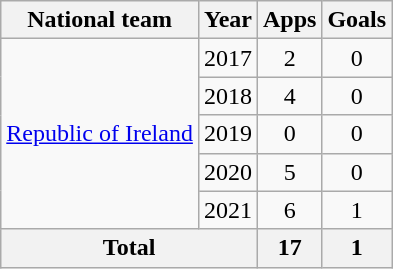<table class=wikitable style=text-align:center>
<tr>
<th>National team</th>
<th>Year</th>
<th>Apps</th>
<th>Goals</th>
</tr>
<tr>
<td rowspan="5"><a href='#'>Republic of Ireland</a></td>
<td>2017</td>
<td>2</td>
<td>0</td>
</tr>
<tr>
<td>2018</td>
<td>4</td>
<td>0</td>
</tr>
<tr>
<td>2019</td>
<td>0</td>
<td>0</td>
</tr>
<tr>
<td>2020</td>
<td>5</td>
<td>0</td>
</tr>
<tr>
<td>2021</td>
<td>6</td>
<td>1</td>
</tr>
<tr>
<th colspan="2">Total</th>
<th>17</th>
<th>1</th>
</tr>
</table>
